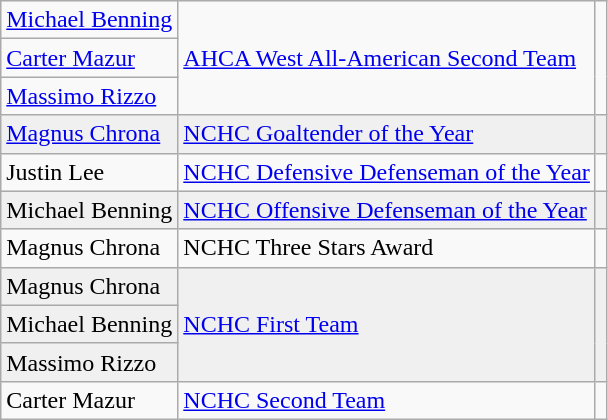<table class="wikitable">
<tr>
<td><a href='#'>Michael Benning</a></td>
<td rowspan=3><a href='#'>AHCA West All-American Second Team</a></td>
<td rowspan=3></td>
</tr>
<tr>
<td><a href='#'>Carter Mazur</a></td>
</tr>
<tr>
<td><a href='#'>Massimo Rizzo</a></td>
</tr>
<tr bgcolor=f0f0f0>
<td><a href='#'>Magnus Chrona</a></td>
<td><a href='#'>NCHC Goaltender of the Year</a></td>
<td></td>
</tr>
<tr>
<td>Justin Lee</td>
<td><a href='#'>NCHC Defensive Defenseman of the Year</a></td>
<td></td>
</tr>
<tr bgcolor=f0f0f0>
<td>Michael Benning</td>
<td><a href='#'>NCHC Offensive Defenseman of the Year</a></td>
<td></td>
</tr>
<tr>
<td>Magnus Chrona</td>
<td rowspan=1>NCHC Three Stars Award</td>
<td rowspan=1></td>
</tr>
<tr bgcolor=f0f0f0>
<td>Magnus Chrona</td>
<td rowspan=3><a href='#'>NCHC First Team</a></td>
<td rowspan=3></td>
</tr>
<tr bgcolor=f0f0f0>
<td>Michael Benning</td>
</tr>
<tr bgcolor=f0f0f0>
<td>Massimo Rizzo</td>
</tr>
<tr>
<td>Carter Mazur</td>
<td rowspan=1><a href='#'>NCHC Second Team</a></td>
<td rowspan=1></td>
</tr>
</table>
